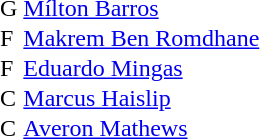<table border="0" cellpadding="0">
<tr>
<td>G</td>
<td align=right></td>
<td><a href='#'>Mílton Barros</a></td>
</tr>
<tr>
<td>F</td>
<td align=right></td>
<td><a href='#'>Makrem Ben Romdhane</a></td>
</tr>
<tr>
<td>F</td>
<td align=right></td>
<td><a href='#'>Eduardo Mingas</a></td>
</tr>
<tr>
<td>C</td>
<td align=right></td>
<td><a href='#'>Marcus Haislip</a></td>
</tr>
<tr>
<td>C</td>
<td align=right></td>
<td><a href='#'>Averon Mathews</a></td>
</tr>
</table>
